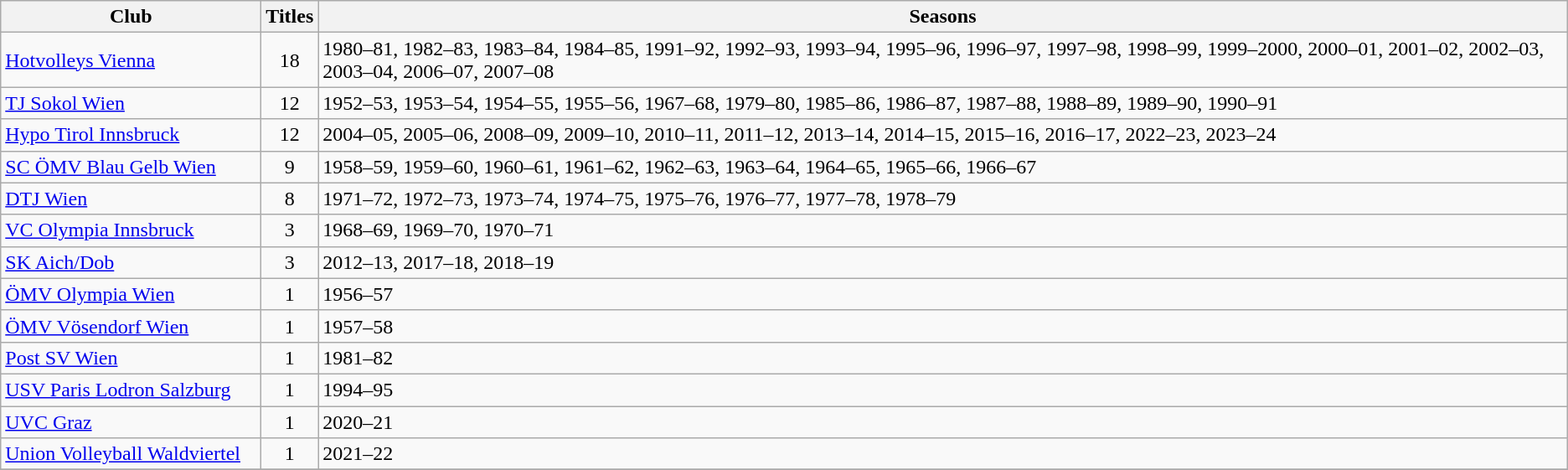<table class="wikitable">
<tr>
<th width=200px>Club</th>
<th>Titles</th>
<th>Seasons</th>
</tr>
<tr>
<td><a href='#'>Hotvolleys Vienna</a></td>
<td align="center">18</td>
<td>1980–81, 1982–83, 1983–84, 1984–85, 1991–92, 1992–93, 1993–94, 1995–96, 1996–97, 1997–98, 1998–99, 1999–2000, 2000–01, 2001–02, 2002–03, 2003–04, 2006–07, 2007–08</td>
</tr>
<tr>
<td><a href='#'>TJ Sokol Wien</a></td>
<td align="center">12</td>
<td>1952–53, 1953–54, 1954–55, 1955–56, 1967–68, 1979–80, 1985–86, 1986–87, 1987–88, 1988–89, 1989–90, 1990–91</td>
</tr>
<tr>
<td><a href='#'>Hypo Tirol Innsbruck</a></td>
<td align="center">12</td>
<td>2004–05, 2005–06, 2008–09, 2009–10, 2010–11, 2011–12, 2013–14, 2014–15, 2015–16, 2016–17, 2022–23, 2023–24</td>
</tr>
<tr>
<td><a href='#'>SC ÖMV Blau Gelb Wien</a></td>
<td align="center">9</td>
<td>1958–59, 1959–60, 1960–61, 1961–62, 1962–63, 1963–64, 1964–65, 1965–66, 1966–67</td>
</tr>
<tr>
<td><a href='#'>DTJ Wien</a></td>
<td align="center">8</td>
<td>1971–72, 1972–73, 1973–74, 1974–75, 1975–76, 1976–77, 1977–78, 1978–79</td>
</tr>
<tr>
<td><a href='#'>VC Olympia Innsbruck</a></td>
<td align="center">3</td>
<td>1968–69, 1969–70, 1970–71</td>
</tr>
<tr>
<td><a href='#'>SK Aich/Dob</a></td>
<td align="center">3</td>
<td>2012–13, 2017–18, 2018–19</td>
</tr>
<tr>
<td><a href='#'>ÖMV Olympia Wien</a></td>
<td align="center">1</td>
<td>1956–57</td>
</tr>
<tr>
<td><a href='#'>ÖMV Vösendorf Wien</a></td>
<td align="center">1</td>
<td>1957–58</td>
</tr>
<tr>
<td><a href='#'>Post SV Wien</a></td>
<td align="center">1</td>
<td>1981–82</td>
</tr>
<tr>
<td><a href='#'>USV Paris Lodron Salzburg</a></td>
<td align="center">1</td>
<td>1994–95</td>
</tr>
<tr>
<td><a href='#'>UVC Graz</a></td>
<td align="center">1</td>
<td>2020–21</td>
</tr>
<tr>
<td><a href='#'>Union Volleyball Waldviertel</a></td>
<td align="center">1</td>
<td>2021–22</td>
</tr>
<tr>
</tr>
</table>
